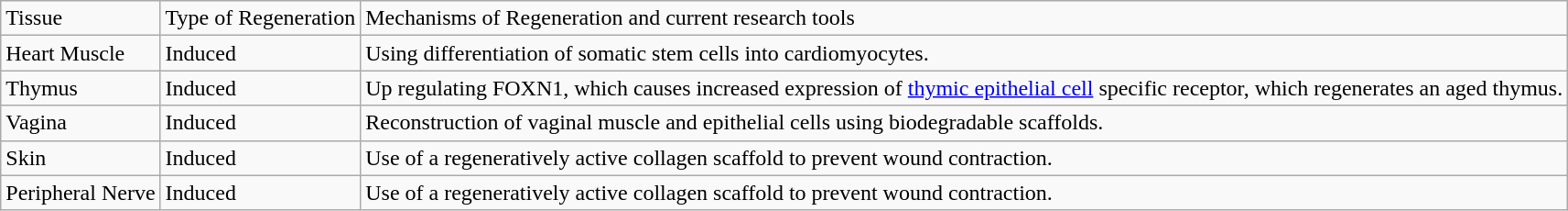<table class="wikitable">
<tr>
<td>Tissue</td>
<td>Type of Regeneration</td>
<td>Mechanisms of Regeneration and current  research tools</td>
</tr>
<tr>
<td>Heart Muscle</td>
<td>Induced</td>
<td>Using differentiation of somatic stem  cells into cardiomyocytes.</td>
</tr>
<tr>
<td>Thymus</td>
<td>Induced</td>
<td>Up regulating FOXN1, which causes  increased expression of <a href='#'>thymic epithelial cell</a> specific receptor, which  regenerates an aged thymus.</td>
</tr>
<tr>
<td>Vagina</td>
<td>Induced</td>
<td>Reconstruction of vaginal muscle and  epithelial cells using biodegradable scaffolds.</td>
</tr>
<tr>
<td>Skin</td>
<td>Induced</td>
<td>Use of a regeneratively active collagen  scaffold to prevent wound contraction.</td>
</tr>
<tr>
<td>Peripheral Nerve</td>
<td>Induced</td>
<td>Use of a regeneratively active collagen  scaffold to prevent wound contraction.</td>
</tr>
</table>
